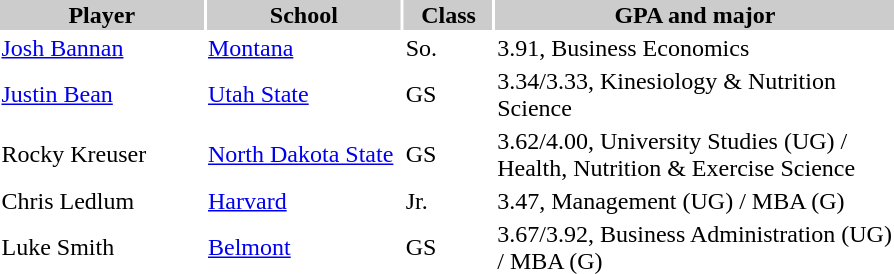<table style="width:600px" "border:'1' 'solid' 'gray' ">
<tr>
<th style="background:#ccc; width:23%;">Player</th>
<th style="background:#ccc; width:22%;">School</th>
<th style="background:#ccc; width:10%;">Class</th>
<th style="background:#ccc; width:45%;">GPA and major</th>
</tr>
<tr>
<td><a href='#'>Josh Bannan</a></td>
<td><a href='#'>Montana</a></td>
<td>So.</td>
<td>3.91, Business Economics</td>
</tr>
<tr>
<td><a href='#'>Justin Bean</a></td>
<td><a href='#'>Utah State</a></td>
<td>GS</td>
<td>3.34/3.33, Kinesiology & Nutrition Science</td>
</tr>
<tr>
<td>Rocky Kreuser</td>
<td><a href='#'>North Dakota State</a></td>
<td>GS</td>
<td>3.62/4.00, University Studies (UG) / Health, Nutrition & Exercise Science</td>
</tr>
<tr>
<td>Chris Ledlum</td>
<td><a href='#'>Harvard</a></td>
<td>Jr.</td>
<td>3.47, Management (UG) / MBA (G)</td>
</tr>
<tr>
<td>Luke Smith</td>
<td><a href='#'>Belmont</a></td>
<td>GS</td>
<td>3.67/3.92, Business Administration (UG) / MBA (G)</td>
</tr>
</table>
